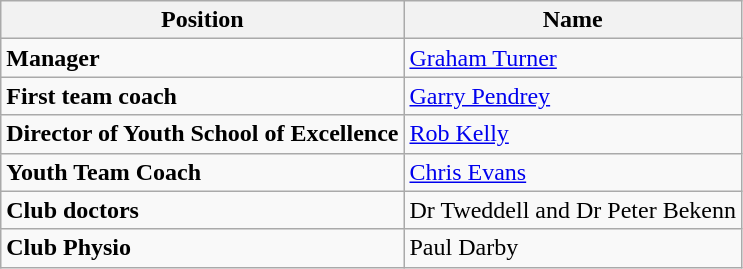<table class="wikitable">
<tr>
<th>Position</th>
<th>Name</th>
</tr>
<tr>
<td><strong>Manager</strong></td>
<td><a href='#'>Graham Turner</a></td>
</tr>
<tr>
<td><strong>First team coach</strong></td>
<td><a href='#'>Garry Pendrey</a></td>
</tr>
<tr>
<td><strong>Director of Youth School of Excellence</strong></td>
<td><a href='#'>Rob Kelly</a></td>
</tr>
<tr>
<td><strong>Youth Team Coach</strong></td>
<td><a href='#'>Chris Evans</a></td>
</tr>
<tr>
<td><strong>Club doctors</strong></td>
<td>Dr Tweddell and Dr Peter Bekenn</td>
</tr>
<tr>
<td><strong>Club Physio</strong></td>
<td>Paul Darby</td>
</tr>
</table>
